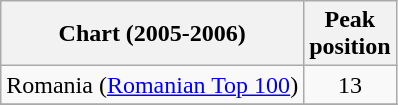<table class="wikitable">
<tr>
<th>Chart (2005-2006)</th>
<th>Peak<br>position</th>
</tr>
<tr>
<td>Romania (<a href='#'>Romanian Top 100</a>)</td>
<td align="center">13</td>
</tr>
<tr>
</tr>
</table>
